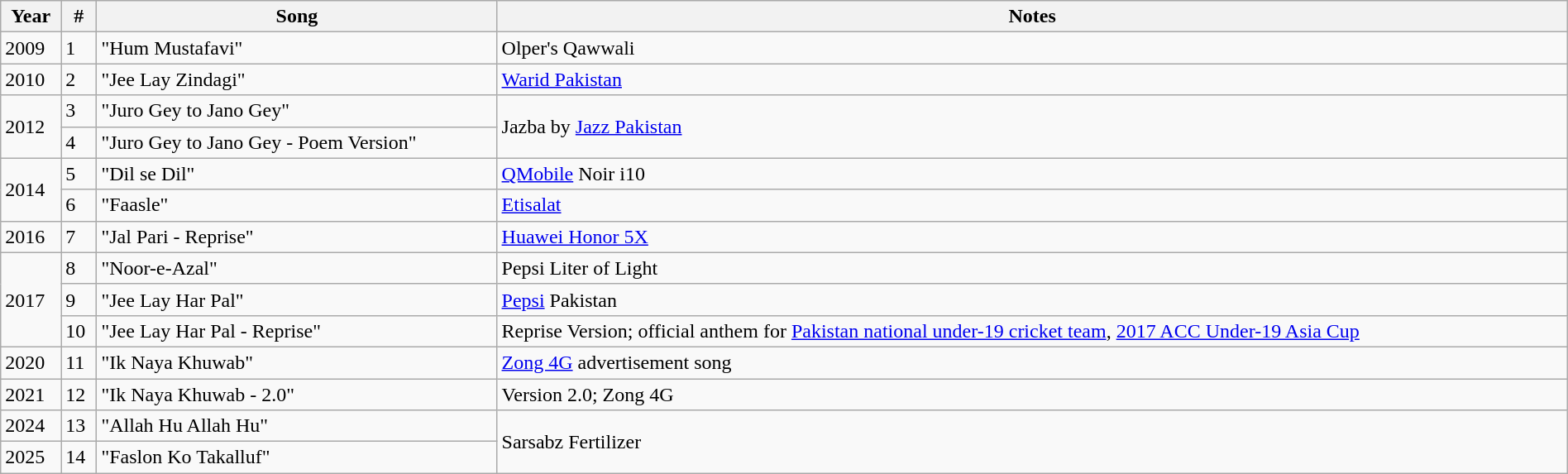<table class="wikitable" width="100%">
<tr>
<th>Year</th>
<th>#</th>
<th>Song</th>
<th>Notes</th>
</tr>
<tr>
<td>2009</td>
<td>1</td>
<td>"Hum Mustafavi"</td>
<td>Olper's Qawwali</td>
</tr>
<tr>
<td>2010</td>
<td>2</td>
<td>"Jee Lay Zindagi"</td>
<td><a href='#'>Warid Pakistan</a></td>
</tr>
<tr>
<td rowspan="2">2012</td>
<td>3</td>
<td>"Juro Gey to Jano Gey"</td>
<td rowspan="2">Jazba by <a href='#'>Jazz Pakistan</a></td>
</tr>
<tr>
<td>4</td>
<td>"Juro Gey to Jano Gey - Poem Version"</td>
</tr>
<tr>
<td rowspan="2">2014</td>
<td>5</td>
<td>"Dil se Dil"</td>
<td><a href='#'>QMobile</a> Noir i10</td>
</tr>
<tr>
<td>6</td>
<td>"Faasle"</td>
<td><a href='#'>Etisalat</a></td>
</tr>
<tr>
<td>2016</td>
<td>7</td>
<td>"Jal Pari - Reprise"</td>
<td><a href='#'>Huawei Honor 5X</a></td>
</tr>
<tr>
<td rowspan="3">2017</td>
<td>8</td>
<td>"Noor-e-Azal"</td>
<td>Pepsi Liter of Light</td>
</tr>
<tr>
<td>9</td>
<td>"Jee Lay Har Pal"</td>
<td><a href='#'>Pepsi</a> Pakistan</td>
</tr>
<tr>
<td>10</td>
<td>"Jee Lay Har Pal - Reprise"</td>
<td>Reprise Version; official anthem for <a href='#'>Pakistan national under-19 cricket team</a>, <a href='#'>2017 ACC Under-19 Asia Cup</a></td>
</tr>
<tr>
<td>2020</td>
<td>11</td>
<td>"Ik Naya Khuwab"</td>
<td><a href='#'>Zong 4G</a> advertisement song</td>
</tr>
<tr>
<td>2021</td>
<td>12</td>
<td>"Ik Naya Khuwab - 2.0"</td>
<td>Version 2.0; Zong 4G</td>
</tr>
<tr>
<td>2024</td>
<td>13</td>
<td>"Allah Hu Allah Hu"</td>
<td rowspan="2">Sarsabz Fertilizer</td>
</tr>
<tr>
<td>2025</td>
<td>14</td>
<td>"Faslon Ko Takalluf"</td>
</tr>
</table>
